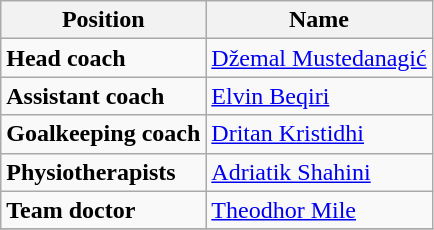<table class="wikitable">
<tr>
<th>Position</th>
<th>Name</th>
</tr>
<tr>
<td><strong>Head coach</strong></td>
<td> <a href='#'>Džemal Mustedanagić</a></td>
</tr>
<tr>
<td><strong>Assistant coach</strong></td>
<td> <a href='#'>Elvin Beqiri</a></td>
</tr>
<tr>
<td><strong>Goalkeeping coach</strong></td>
<td> <a href='#'>Dritan Kristidhi</a></td>
</tr>
<tr>
<td><strong>Physiotherapists</strong></td>
<td> <a href='#'>Adriatik Shahini</a></td>
</tr>
<tr>
<td><strong>Team doctor</strong></td>
<td> <a href='#'>Theodhor Mile</a></td>
</tr>
<tr>
</tr>
</table>
